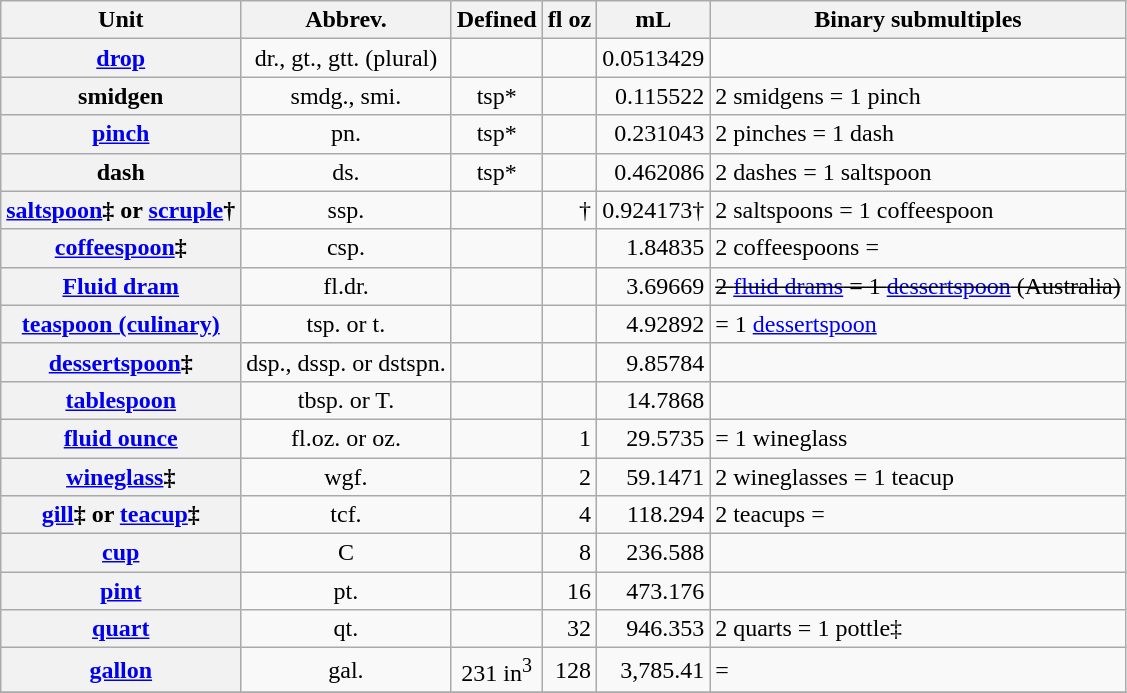<table class="wikitable" style="text-align:center;">
<tr>
<th>Unit</th>
<th>Abbrev.</th>
<th colspan="2">Defined</th>
<th>fl oz</th>
<th>mL<br></th>
<th>Binary submultiples</th>
</tr>
<tr>
<th><a href='#'>drop</a></th>
<td>dr., gt., gtt. (plural)</td>
<td colspan="2"></td>
<td align=right></td>
<td align=right>0.0513429</td>
<td></td>
</tr>
<tr>
<th>smidgen</th>
<td>smdg., smi.</td>
<td colspan="2"> tsp*</td>
<td align=right></td>
<td align=right>0.115522</td>
<td align=left>2 smidgens = 1 pinch</td>
</tr>
<tr>
<th><a href='#'>pinch</a></th>
<td>pn.</td>
<td colspan="2"> tsp*</td>
<td align=right></td>
<td align=right>0.231043</td>
<td align=left>2 pinches = 1 dash</td>
</tr>
<tr>
<th>dash</th>
<td>ds.</td>
<td colspan="2"> tsp*</td>
<td align=right></td>
<td align=right>0.462086</td>
<td align=left>2 dashes = 1 saltspoon</td>
</tr>
<tr>
<th><a href='#'>saltspoon</a>‡ or <a href='#'>scruple</a>†</th>
<td>ssp.</td>
<td colspan="2"></td>
<td align=right>†</td>
<td align=right>0.924173†</td>
<td align=left>2 saltspoons = 1 coffeespoon</td>
</tr>
<tr>
<th><a href='#'>coffeespoon</a>‡</th>
<td>csp.</td>
<td colspan="2"></td>
<td align=right></td>
<td align=right>1.84835</td>
<td align=left>2 coffeespoons = </td>
</tr>
<tr>
<th><a href='#'>Fluid dram</a> </th>
<td>fl.dr.</td>
<td colspan="2"></td>
<td align=right></td>
<td align=right>3.69669</td>
<td align=left><s>2 <a href='#'>fluid drams</a> = 1 <a href='#'>dessertspoon</a> (Australia)</s></td>
</tr>
<tr>
<th><a href='#'>teaspoon (culinary)</a></th>
<td>tsp. or t.</td>
<td colspan="2"></td>
<td align=right></td>
<td align=right>4.92892</td>
<td align=left> = 1 <a href='#'>dessertspoon</a></td>
</tr>
<tr>
<th><a href='#'>dessertspoon</a>‡</th>
<td>dsp., dssp. or dstspn.</td>
<td colspan="2"></td>
<td align=right></td>
<td align=right>9.85784</td>
<td align=left></td>
</tr>
<tr>
<th><a href='#'>tablespoon</a></th>
<td>tbsp. or T.</td>
<td colspan="2"></td>
<td align=right></td>
<td align=right>14.7868</td>
<td align=left></td>
</tr>
<tr>
<th><a href='#'>fluid ounce</a></th>
<td>fl.oz. or oz.</td>
<td colspan="2"></td>
<td align=right>1</td>
<td align=right>29.5735</td>
<td align=left> = 1 wineglass</td>
</tr>
<tr>
<th><a href='#'>wineglass</a>‡</th>
<td>wgf.</td>
<td colspan="2"></td>
<td align=right>2</td>
<td align=right>59.1471</td>
<td align=left>2 wineglasses = 1 teacup</td>
</tr>
<tr>
<th><a href='#'>gill</a>‡ or <a href='#'>teacup</a>‡</th>
<td>tcf.</td>
<td colspan="2"></td>
<td align=right>4</td>
<td align=right>118.294</td>
<td align=left>2 teacups = </td>
</tr>
<tr>
<th><a href='#'>cup</a></th>
<td>C</td>
<td colspan="2"></td>
<td align=right>8</td>
<td align=right>236.588</td>
<td align=left></td>
</tr>
<tr>
<th><a href='#'>pint</a></th>
<td>pt.</td>
<td colspan="2"></td>
<td align=right>16</td>
<td align=right>473.176</td>
<td align=left></td>
</tr>
<tr>
<th><a href='#'>quart</a></th>
<td>qt.</td>
<td colspan="2"></td>
<td align=right>32</td>
<td align=right>946.353</td>
<td align=left>2 quarts = 1 pottle‡ </td>
</tr>
<tr>
<th><a href='#'>gallon</a></th>
<td>gal.</td>
<td colspan="2">231 in<sup>3</sup></td>
<td align=right>128</td>
<td align=right>3,785.41</td>
<td align=left> = </td>
</tr>
<tr>
</tr>
</table>
